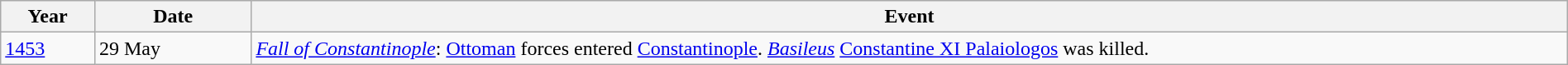<table class="wikitable" width="100%">
<tr>
<th style="width:6%">Year</th>
<th style="width:10%">Date</th>
<th>Event</th>
</tr>
<tr>
<td><a href='#'>1453</a></td>
<td>29 May</td>
<td><em><a href='#'>Fall of Constantinople</a></em>: <a href='#'>Ottoman</a> forces entered <a href='#'>Constantinople</a>.  <em><a href='#'>Basileus</a></em> <a href='#'>Constantine XI Palaiologos</a> was killed.</td>
</tr>
</table>
